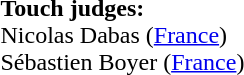<table style="width:100%">
<tr>
<td><br><strong>Touch judges:</strong>
<br>Nicolas Dabas (<a href='#'>France</a>)
<br>Sébastien Boyer (<a href='#'>France</a>)</td>
</tr>
</table>
